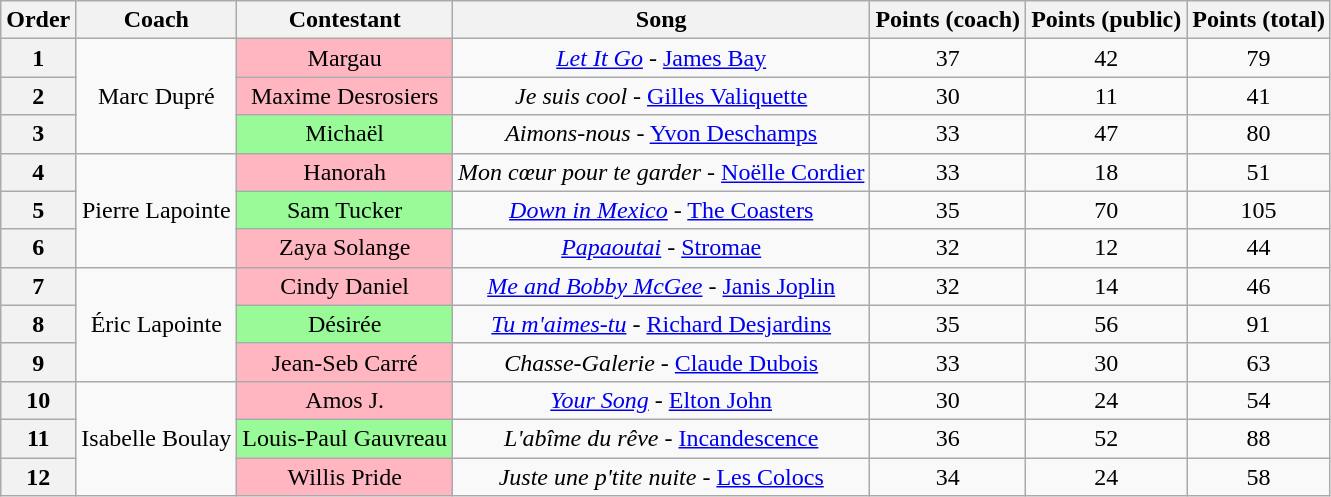<table class="wikitable sortable" style="text-align: center; width: 40 %;">
<tr>
<th>Order</th>
<th>Coach</th>
<th>Contestant</th>
<th>Song</th>
<th><strong>Points (coach)</strong></th>
<th>Points (public)</th>
<th>Points (total)</th>
</tr>
<tr>
<th><strong>1</strong></th>
<td rowspan="3">Marc Dupré</td>
<td style="background:lightpink">Margau</td>
<td><em><a href='#'>Let It Go</a></em> - <a href='#'>James Bay</a></td>
<td>37</td>
<td>42</td>
<td>79</td>
</tr>
<tr>
<th>2</th>
<td style="background:lightpink">Maxime Desrosiers</td>
<td><em>Je suis cool</em> - <a href='#'>Gilles Valiquette</a></td>
<td>30</td>
<td>11</td>
<td>41</td>
</tr>
<tr>
<th>3</th>
<td style="background:palegreen">Michaël</td>
<td><em>Aimons-nous</em> - <a href='#'>Yvon Deschamps</a></td>
<td>33</td>
<td>47</td>
<td>80</td>
</tr>
<tr>
<th><strong>4</strong></th>
<td rowspan="3">Pierre Lapointe</td>
<td style="background:lightpink">Hanorah</td>
<td><em>Mon cœur pour te garder</em> - <a href='#'>Noëlle Cordier</a></td>
<td>33</td>
<td>18</td>
<td>51</td>
</tr>
<tr>
<th><strong>5</strong></th>
<td style="background:palegreen">Sam Tucker</td>
<td><em><a href='#'>Down in Mexico</a></em> - <a href='#'>The Coasters</a></td>
<td>35</td>
<td>70</td>
<td>105</td>
</tr>
<tr>
<th><strong>6</strong></th>
<td style="background:lightpink">Zaya Solange</td>
<td><em><a href='#'>Papaoutai</a></em> - <a href='#'>Stromae</a></td>
<td>32</td>
<td>12</td>
<td>44</td>
</tr>
<tr>
<th><strong>7</strong></th>
<td rowspan="3">Éric Lapointe</td>
<td style="background:lightpink">Cindy Daniel</td>
<td><em><a href='#'>Me and Bobby McGee</a></em> - <a href='#'>Janis Joplin</a></td>
<td>32</td>
<td>14</td>
<td>46</td>
</tr>
<tr>
<th><strong>8</strong></th>
<td style="background:palegreen">Désirée</td>
<td><em><a href='#'>Tu m'aimes-tu</a></em> - <a href='#'>Richard Desjardins</a></td>
<td>35</td>
<td>56</td>
<td>91</td>
</tr>
<tr>
<th><strong>9</strong></th>
<td style="background:lightpink">Jean-Seb Carré</td>
<td><em>Chasse-Galerie</em> - <a href='#'>Claude Dubois</a></td>
<td>33</td>
<td>30</td>
<td>63</td>
</tr>
<tr>
<th><strong>10</strong></th>
<td rowspan="3">Isabelle Boulay</td>
<td style="background:lightpink">Amos J.</td>
<td><em><a href='#'>Your Song</a></em> - <a href='#'>Elton John</a></td>
<td>30</td>
<td>24</td>
<td>54</td>
</tr>
<tr>
<th><strong>11</strong></th>
<td style="background:palegreen">Louis-Paul Gauvreau</td>
<td><em>L'abîme du rêve</em> - <a href='#'>Incandescence</a></td>
<td>36</td>
<td>52</td>
<td>88</td>
</tr>
<tr>
<th><strong>12</strong></th>
<td style="background:lightpink">Willis Pride</td>
<td><em>Juste une p'tite nuite</em> - <a href='#'>Les Colocs</a></td>
<td>34</td>
<td>24</td>
<td>58</td>
</tr>
</table>
